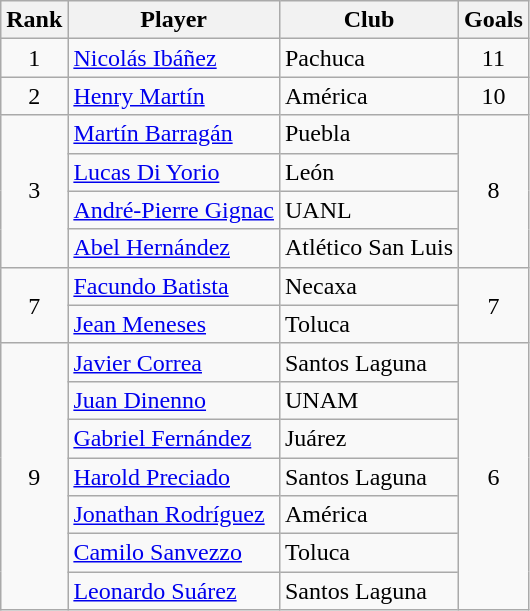<table class="wikitable">
<tr>
<th>Rank</th>
<th>Player</th>
<th>Club</th>
<th>Goals</th>
</tr>
<tr>
<td align=center rowspan=1>1</td>
<td> <a href='#'>Nicolás Ibáñez</a></td>
<td>Pachuca</td>
<td align=center rowspan=1>11</td>
</tr>
<tr>
<td align=center rowspan=1>2</td>
<td> <a href='#'>Henry Martín</a></td>
<td>América</td>
<td align=center rowspan=1>10</td>
</tr>
<tr>
<td align=center rowspan=4>3</td>
<td> <a href='#'>Martín Barragán</a></td>
<td>Puebla</td>
<td align=center rowspan=4>8</td>
</tr>
<tr>
<td> <a href='#'>Lucas Di Yorio</a></td>
<td>León</td>
</tr>
<tr>
<td> <a href='#'>André-Pierre Gignac</a></td>
<td>UANL</td>
</tr>
<tr>
<td> <a href='#'>Abel Hernández</a></td>
<td>Atlético San Luis</td>
</tr>
<tr>
<td align=center rowspan=2>7</td>
<td> <a href='#'>Facundo Batista</a></td>
<td>Necaxa</td>
<td align=center rowspan=2>7</td>
</tr>
<tr>
<td> <a href='#'>Jean Meneses</a></td>
<td>Toluca</td>
</tr>
<tr>
<td align=center rowspan=7>9</td>
<td> <a href='#'>Javier Correa</a></td>
<td>Santos Laguna</td>
<td align=center rowspan=7>6</td>
</tr>
<tr>
<td> <a href='#'>Juan Dinenno</a></td>
<td>UNAM</td>
</tr>
<tr>
<td> <a href='#'>Gabriel Fernández</a></td>
<td>Juárez</td>
</tr>
<tr>
<td> <a href='#'>Harold Preciado</a></td>
<td>Santos Laguna</td>
</tr>
<tr>
<td> <a href='#'>Jonathan Rodríguez</a></td>
<td>América</td>
</tr>
<tr>
<td> <a href='#'>Camilo Sanvezzo</a></td>
<td>Toluca</td>
</tr>
<tr>
<td> <a href='#'>Leonardo Suárez</a></td>
<td>Santos Laguna</td>
</tr>
</table>
